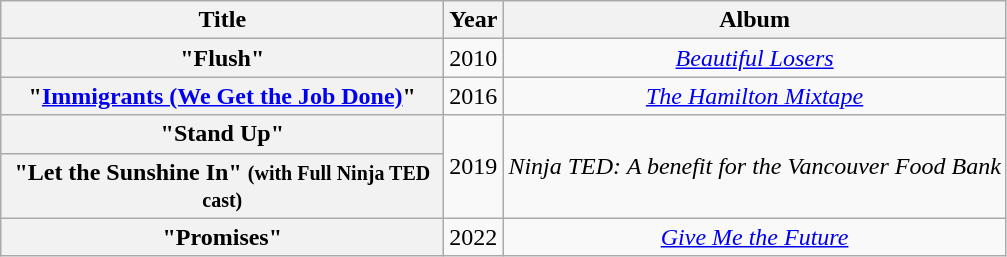<table class="wikitable plainrowheaders" style="text-align:center;">
<tr>
<th scope="col" style="width:18em;">Title</th>
<th scope="col" style="width:10px;">Year</th>
<th scope="col">Album</th>
</tr>
<tr>
<th scope="row">"Flush"</th>
<td>2010</td>
<td><em><a href='#'>Beautiful Losers</a></em></td>
</tr>
<tr>
<th scope="row">"<a href='#'>Immigrants (We Get the Job Done)</a>"</th>
<td>2016</td>
<td><em><a href='#'>The Hamilton Mixtape</a></em></td>
</tr>
<tr>
<th scope="row">"Stand Up"</th>
<td rowspan="2">2019</td>
<td rowspan="2"><em>Ninja TED: A benefit for the Vancouver Food Bank</em></td>
</tr>
<tr>
<th scope="row">"Let the Sunshine In" <small>(with Full Ninja TED cast)</small></th>
</tr>
<tr>
<th scope="row">"Promises"</th>
<td>2022</td>
<td><em><a href='#'>Give Me the Future</a></em></td>
</tr>
</table>
